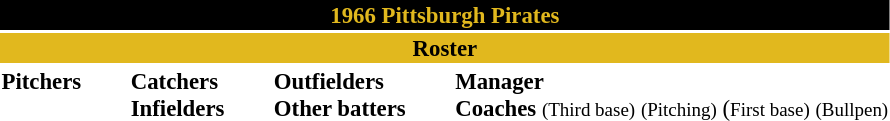<table class="toccolours" style="font-size: 95%;">
<tr>
<th colspan="10" style="background-color: black; color: #e1b81e; text-align: center;">1966 Pittsburgh Pirates</th>
</tr>
<tr>
<td colspan="10" style="background-color: #e1b81e; color: black; text-align: center;"><strong>Roster</strong></td>
</tr>
<tr>
<td valign="top"><strong>Pitchers</strong><br>












</td>
<td width="25px"></td>
<td valign="top"><strong>Catchers</strong><br>


<strong>Infielders</strong>







</td>
<td width="25px"></td>
<td valign="top"><strong>Outfielders</strong><br>





<strong>Other batters</strong>
</td>
<td width="25px"></td>
<td valign="top"><strong>Manager</strong><br>
<strong>Coaches</strong>
 <small>(Third base)</small>
 <small>(Pitching)</small>
 (<small>First base)</small>
 <small>(Bullpen)</small></td>
</tr>
</table>
